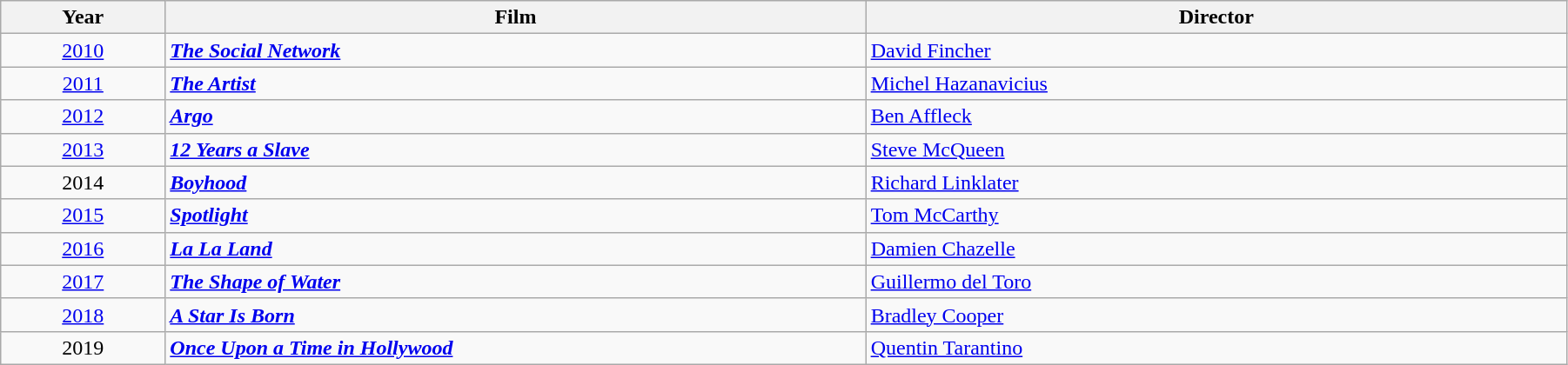<table class="wikitable" width="95%" cellpadding="5">
<tr>
<th width="100"><strong>Year</strong></th>
<th width="450"><strong>Film</strong></th>
<th width="450"><strong>Director</strong></th>
</tr>
<tr>
<td style="text-align:center;"><a href='#'>2010</a></td>
<td><strong><em><a href='#'>The Social Network</a></em></strong></td>
<td><a href='#'>David Fincher</a></td>
</tr>
<tr>
<td style="text-align:center;"><a href='#'>2011</a></td>
<td><strong><em><a href='#'>The Artist</a></em></strong></td>
<td><a href='#'>Michel Hazanavicius</a></td>
</tr>
<tr>
<td style="text-align:center;"><a href='#'>2012</a></td>
<td><strong><em><a href='#'>Argo</a></em></strong></td>
<td><a href='#'>Ben Affleck</a></td>
</tr>
<tr>
<td style="text-align:center;"><a href='#'>2013</a></td>
<td><strong><em><a href='#'>12 Years a Slave</a></em></strong></td>
<td><a href='#'>Steve McQueen</a></td>
</tr>
<tr>
<td style="text-align:center;">2014</td>
<td><strong><em><a href='#'>Boyhood</a></em></strong></td>
<td><a href='#'>Richard Linklater</a></td>
</tr>
<tr>
<td style="text-align:center;"><a href='#'>2015</a></td>
<td><strong><em><a href='#'>Spotlight</a></em></strong></td>
<td><a href='#'>Tom McCarthy</a></td>
</tr>
<tr>
<td style="text-align:center;"><a href='#'>2016</a></td>
<td><strong><em><a href='#'>La La Land</a></em></strong></td>
<td><a href='#'>Damien Chazelle</a></td>
</tr>
<tr>
<td style="text-align:center;"><a href='#'>2017</a></td>
<td><strong><em><a href='#'>The Shape of Water</a></em></strong></td>
<td><a href='#'>Guillermo del Toro</a></td>
</tr>
<tr>
<td style="text-align:center;"><a href='#'>2018</a></td>
<td><strong><em><a href='#'>A Star Is Born</a></em></strong></td>
<td><a href='#'>Bradley Cooper</a></td>
</tr>
<tr>
<td style="text-align:center;">2019</td>
<td><strong><em><a href='#'>Once Upon a Time in Hollywood</a></em></strong></td>
<td><a href='#'>Quentin Tarantino</a></td>
</tr>
</table>
